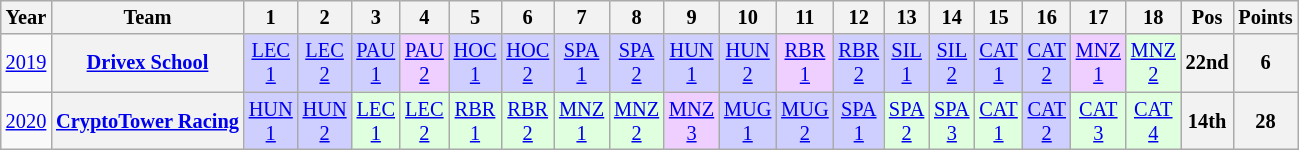<table class="wikitable" style="text-align:center; font-size:85%">
<tr>
<th>Year</th>
<th>Team</th>
<th>1</th>
<th>2</th>
<th>3</th>
<th>4</th>
<th>5</th>
<th>6</th>
<th>7</th>
<th>8</th>
<th>9</th>
<th>10</th>
<th>11</th>
<th>12</th>
<th>13</th>
<th>14</th>
<th>15</th>
<th>16</th>
<th>17</th>
<th>18</th>
<th>Pos</th>
<th>Points</th>
</tr>
<tr>
<td><a href='#'>2019</a></td>
<th nowrap><a href='#'>Drivex School</a></th>
<td style="background:#CFCFFF"><a href='#'>LEC<br>1</a><br></td>
<td style="background:#CFCFFF"><a href='#'>LEC<br>2</a><br></td>
<td style="background:#CFCFFF"><a href='#'>PAU<br>1</a><br></td>
<td style="background:#EFCFFF"><a href='#'>PAU<br>2</a><br></td>
<td style="background:#CFCFFF"><a href='#'>HOC<br>1</a><br></td>
<td style="background:#CFCFFF"><a href='#'>HOC<br>2</a><br></td>
<td style="background:#CFCFFF"><a href='#'>SPA<br>1</a><br></td>
<td style="background:#CFCFFF"><a href='#'>SPA<br>2</a><br></td>
<td style="background:#CFCFFF"><a href='#'>HUN<br>1</a><br></td>
<td style="background:#CFCFFF"><a href='#'>HUN<br>2</a><br></td>
<td style="background:#EFCFFF"><a href='#'>RBR<br>1</a><br></td>
<td style="background:#CFCFFF"><a href='#'>RBR<br>2</a><br></td>
<td style="background:#CFCFFF"><a href='#'>SIL<br>1</a><br></td>
<td style="background:#CFCFFF"><a href='#'>SIL<br>2</a><br></td>
<td style="background:#CFCFFF"><a href='#'>CAT<br>1</a><br></td>
<td style="background:#CFCFFF"><a href='#'>CAT<br>2</a><br></td>
<td style="background:#EFCFFF"><a href='#'>MNZ<br>1</a><br></td>
<td style="background:#DFFFDF"><a href='#'>MNZ<br>2</a><br></td>
<th>22nd</th>
<th>6</th>
</tr>
<tr>
<td><a href='#'>2020</a></td>
<th nowrap><a href='#'>CryptoTower Racing</a></th>
<td style="background:#CFCFFF"><a href='#'>HUN<br>1</a><br></td>
<td style="background:#CFCFFF"><a href='#'>HUN<br>2</a><br></td>
<td style="background:#DFFFDF"><a href='#'>LEC<br>1</a><br></td>
<td style="background:#DFFFDF"><a href='#'>LEC<br>2</a><br></td>
<td style="background:#DFFFDF"><a href='#'>RBR<br>1</a><br></td>
<td style="background:#DFFFDF"><a href='#'>RBR<br>2</a><br></td>
<td style="background:#DFFFDF"><a href='#'>MNZ<br>1</a><br></td>
<td style="background:#DFFFDF"><a href='#'>MNZ<br>2</a><br></td>
<td style="background:#EFCFFF"><a href='#'>MNZ<br>3</a><br></td>
<td style="background:#CFCFFF"><a href='#'>MUG<br>1</a><br></td>
<td style="background:#CFCFFF"><a href='#'>MUG<br>2</a><br></td>
<td style="background:#CFCFFF"><a href='#'>SPA<br>1</a><br></td>
<td style="background:#DFFFDF"><a href='#'>SPA<br>2</a><br></td>
<td style="background:#DFFFDF"><a href='#'>SPA<br>3</a><br></td>
<td style="background:#DFFFDF"><a href='#'>CAT<br>1</a><br></td>
<td style="background:#CFCFFF"><a href='#'>CAT<br>2</a><br></td>
<td style="background:#DFFFDF"><a href='#'>CAT<br>3</a><br></td>
<td style="background:#DFFFDF"><a href='#'>CAT<br>4</a><br></td>
<th>14th</th>
<th>28</th>
</tr>
</table>
